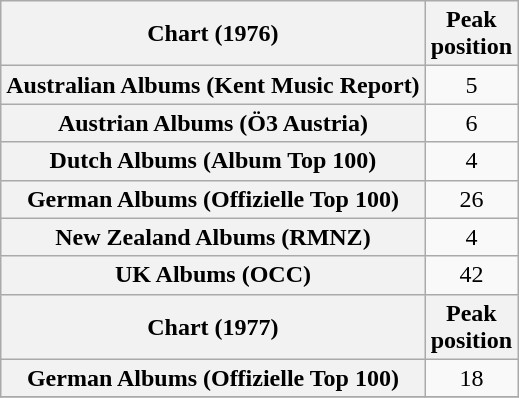<table class="wikitable sortable plainrowheaders" style="text-align:center">
<tr>
<th>Chart (1976)</th>
<th>Peak<br>position</th>
</tr>
<tr>
<th scope="row">Australian Albums (Kent Music Report)</th>
<td>5</td>
</tr>
<tr>
<th scope="row">Austrian Albums (Ö3 Austria)</th>
<td>6</td>
</tr>
<tr>
<th scope="row">Dutch Albums (Album Top 100)</th>
<td>4</td>
</tr>
<tr>
<th scope="row">German Albums (Offizielle Top 100)</th>
<td>26</td>
</tr>
<tr>
<th scope="row">New Zealand Albums (RMNZ)</th>
<td>4</td>
</tr>
<tr>
<th scope="row">UK Albums (OCC)</th>
<td>42</td>
</tr>
<tr>
<th>Chart (1977)</th>
<th>Peak<br>position</th>
</tr>
<tr>
<th scope="row">German Albums (Offizielle Top 100)</th>
<td>18</td>
</tr>
<tr>
</tr>
</table>
